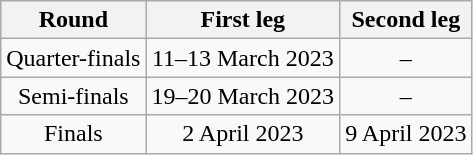<table class="wikitable" border="1">
<tr align="center">
<th>Round</th>
<th>First leg</th>
<th>Second leg</th>
</tr>
<tr align="center">
<td>Quarter-finals</td>
<td>11–13 March 2023</td>
<td>–</td>
</tr>
<tr align="center">
<td>Semi-finals</td>
<td>19–20 March 2023</td>
<td>–</td>
</tr>
<tr align="center">
<td>Finals</td>
<td>2 April 2023</td>
<td>9 April 2023</td>
</tr>
</table>
